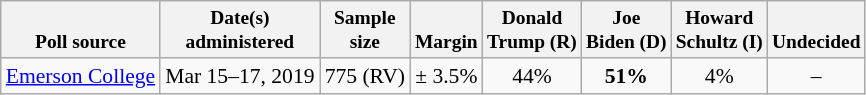<table class="wikitable" style="font-size:90%;text-align:center;">
<tr valign=bottom style="font-size:90%;">
<th>Poll source</th>
<th>Date(s)<br>administered</th>
<th>Sample<br>size</th>
<th>Margin<br></th>
<th>Donald<br>Trump (R)</th>
<th>Joe<br>Biden (D)</th>
<th>Howard<br>Schultz (I)</th>
<th>Undecided</th>
</tr>
<tr>
<td style="text-align:left;"><a href='#'>Emerson College</a></td>
<td>Mar 15–17, 2019</td>
<td>775 (RV)</td>
<td>± 3.5%</td>
<td>44%</td>
<td><strong>51%</strong></td>
<td>4%</td>
<td>–</td>
</tr>
</table>
